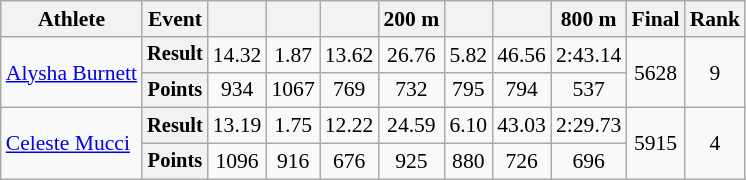<table class=wikitable style=font-size:90%;text-align:center>
<tr>
<th>Athlete</th>
<th>Event</th>
<th></th>
<th></th>
<th></th>
<th>200 m</th>
<th></th>
<th></th>
<th>800 m</th>
<th>Final</th>
<th>Rank</th>
</tr>
<tr>
<td align=left rowspan=2><a href='#'>Alysha Burnett</a></td>
<th style=font-size:95%>Result</th>
<td>14.32</td>
<td>1.87</td>
<td>13.62</td>
<td>26.76</td>
<td>5.82</td>
<td>46.56</td>
<td>2:43.14</td>
<td rowspan=2>5628</td>
<td rowspan=2>9</td>
</tr>
<tr>
<th style=font-size:95%>Points</th>
<td>934</td>
<td>1067</td>
<td>769</td>
<td>732</td>
<td>795</td>
<td>794</td>
<td>537</td>
</tr>
<tr>
<td align=left rowspan=2><a href='#'>Celeste Mucci</a></td>
<th style=font-size:95%>Result</th>
<td>13.19</td>
<td>1.75</td>
<td>12.22</td>
<td>24.59</td>
<td>6.10</td>
<td>43.03</td>
<td>2:29.73</td>
<td rowspan=2>5915</td>
<td rowspan=2>4</td>
</tr>
<tr>
<th style=font-size:95%>Points</th>
<td>1096</td>
<td>916</td>
<td>676</td>
<td>925</td>
<td>880</td>
<td>726</td>
<td>696</td>
</tr>
</table>
